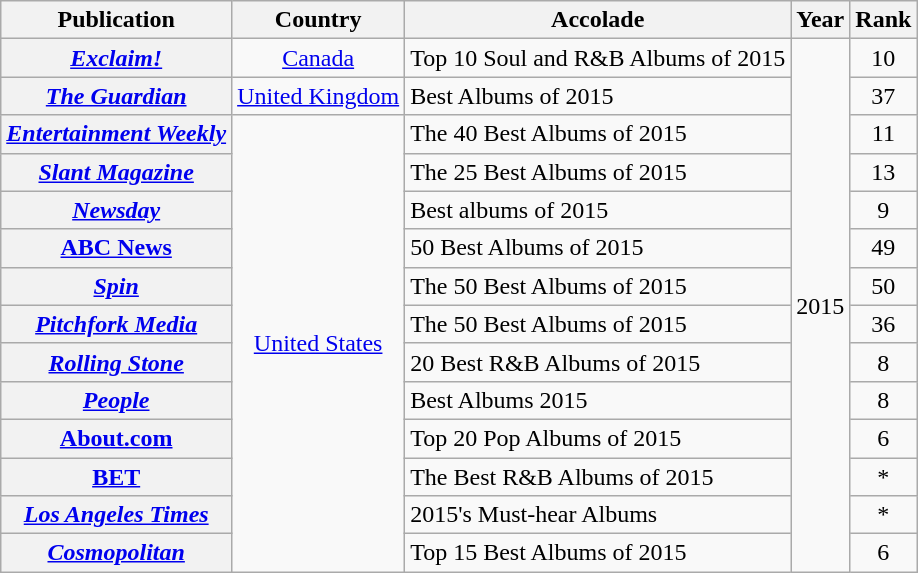<table class="wikitable sortable plainrowheaders">
<tr>
<th>Publication</th>
<th>Country</th>
<th>Accolade</th>
<th>Year</th>
<th align="center">Rank</th>
</tr>
<tr>
<th scope="row"><em><a href='#'>Exclaim!</a></em></th>
<td align="center" rowspan="1"><a href='#'>Canada</a></td>
<td>Top 10 Soul and R&B Albums of 2015</td>
<td rowspan="15" align="center">2015</td>
<td align="center">10</td>
</tr>
<tr>
<th scope="row"><em><a href='#'>The Guardian</a></em></th>
<td align="center"><a href='#'>United Kingdom</a></td>
<td>Best Albums of 2015</td>
<td align="center">37</td>
</tr>
<tr>
<th scope="row"><em><a href='#'>Entertainment Weekly</a></em></th>
<td align="center" rowspan="12"><a href='#'>United States</a></td>
<td>The 40 Best Albums of 2015</td>
<td align="center">11</td>
</tr>
<tr>
<th scope="row"><em><a href='#'>Slant Magazine</a></em></th>
<td>The 25 Best Albums of 2015</td>
<td align="center">13</td>
</tr>
<tr>
<th scope="row"><em><a href='#'>Newsday</a></em></th>
<td>Best albums of 2015</td>
<td align="center">9</td>
</tr>
<tr>
<th scope="row"><a href='#'>ABC News</a></th>
<td>50 Best Albums of 2015</td>
<td align="center">49</td>
</tr>
<tr>
<th scope="row"><em><a href='#'>Spin</a></em></th>
<td>The 50 Best Albums of 2015</td>
<td align="center">50</td>
</tr>
<tr>
<th scope="row"><em><a href='#'>Pitchfork Media</a></em></th>
<td>The 50 Best Albums of 2015</td>
<td align="center">36</td>
</tr>
<tr>
<th scope="row"><em><a href='#'>Rolling Stone</a></em></th>
<td>20 Best R&B Albums of 2015</td>
<td align="center">8</td>
</tr>
<tr>
<th scope="row"><em><a href='#'>People</a></em></th>
<td>Best Albums 2015</td>
<td align="center">8</td>
</tr>
<tr>
<th scope="row"><a href='#'>About.com</a></th>
<td>Top 20 Pop Albums of 2015</td>
<td align="center">6</td>
</tr>
<tr>
<th scope="row"><a href='#'>BET</a></th>
<td>The Best R&B Albums of 2015</td>
<td align="center">*</td>
</tr>
<tr>
<th scope="row"><em><a href='#'>Los Angeles Times</a></em></th>
<td>2015's Must-hear Albums</td>
<td align="center">*</td>
</tr>
<tr>
<th scope="row"><em><a href='#'>Cosmopolitan</a></em></th>
<td>Top 15 Best Albums of 2015</td>
<td align="center">6</td>
</tr>
</table>
